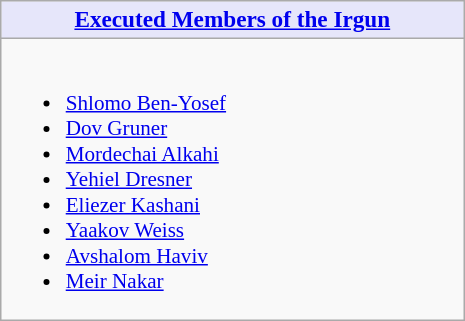<table class="wikitable floatright" style="width:22em; font-size:88%">
<tr>
<th style="background: lavender; font-size:110%;"><a href='#'>Executed Members of the Irgun</a></th>
</tr>
<tr>
<td><br><ul><li><a href='#'>Shlomo Ben-Yosef</a></li><li><a href='#'>Dov Gruner</a></li><li><a href='#'>Mordechai Alkahi</a></li><li><a href='#'>Yehiel Dresner</a></li><li><a href='#'>Eliezer Kashani</a></li><li><a href='#'>Yaakov Weiss</a></li><li><a href='#'>Avshalom Haviv</a></li><li><a href='#'>Meir Nakar</a></li></ul></td>
</tr>
</table>
